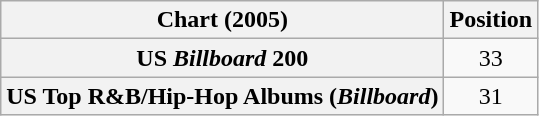<table class="wikitable sortable plainrowheaders" style="text-align:center">
<tr>
<th>Chart (2005)</th>
<th>Position</th>
</tr>
<tr>
<th scope="row">US <em>Billboard</em> 200</th>
<td>33</td>
</tr>
<tr>
<th scope="row">US Top R&B/Hip-Hop Albums (<em>Billboard</em>)</th>
<td>31</td>
</tr>
</table>
